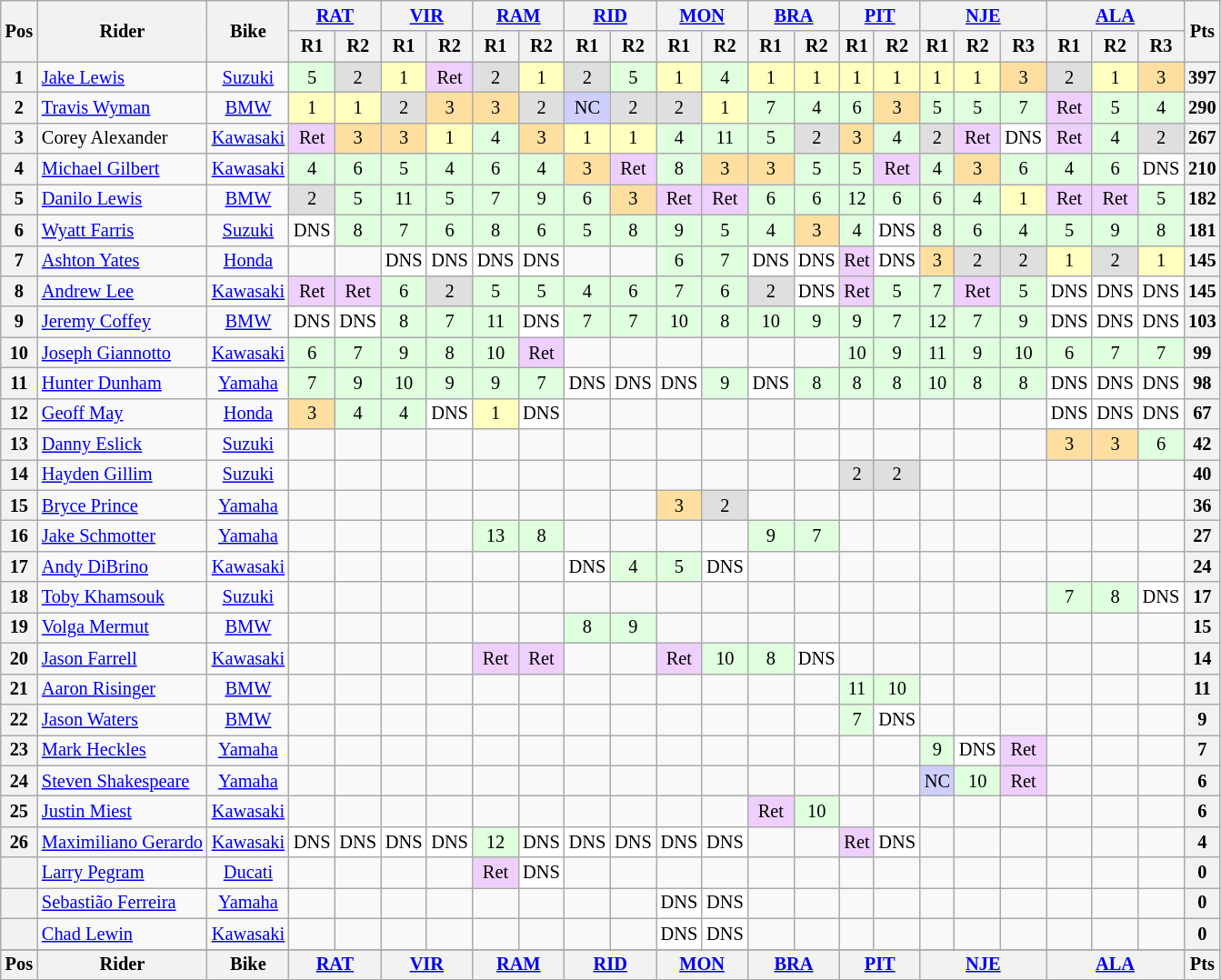<table class="wikitable" style="font-size: 85%; text-align: center;">
<tr valign="top">
<th valign="middle" rowspan=2>Pos</th>
<th valign="middle" rowspan=2>Rider</th>
<th valign="middle" rowspan=2>Bike</th>
<th colspan=2><a href='#'>RAT</a><br></th>
<th colspan=2><a href='#'>VIR</a><br></th>
<th colspan=2><a href='#'>RAM</a><br></th>
<th colspan=2><a href='#'>RID</a><br></th>
<th colspan=2><a href='#'>MON</a><br></th>
<th colspan=2><a href='#'>BRA</a><br></th>
<th colspan=2><a href='#'>PIT</a><br></th>
<th colspan=3><a href='#'>NJE</a><br></th>
<th colspan=3><a href='#'>ALA</a><br></th>
<th valign="middle" rowspan=2>Pts</th>
</tr>
<tr>
<th>R1</th>
<th>R2</th>
<th>R1</th>
<th>R2</th>
<th>R1</th>
<th>R2</th>
<th>R1</th>
<th>R2</th>
<th>R1</th>
<th>R2</th>
<th>R1</th>
<th>R2</th>
<th>R1</th>
<th>R2</th>
<th>R1</th>
<th>R2</th>
<th>R3</th>
<th>R1</th>
<th>R2</th>
<th>R3</th>
</tr>
<tr>
<th>1</th>
<td align="left"> <a href='#'>Jake Lewis</a></td>
<td><a href='#'>Suzuki</a></td>
<td style="background:#dfffdf;">5</td>
<td style="background:#dfdfdf;">2</td>
<td style="background:#ffffbf;">1</td>
<td style="background:#efcfff;">Ret</td>
<td style="background:#dfdfdf;">2</td>
<td style="background:#ffffbf;">1</td>
<td style="background:#dfdfdf;">2</td>
<td style="background:#dfffdf;">5</td>
<td style="background:#ffffbf;">1</td>
<td style="background:#dfffdf;">4</td>
<td style="background:#ffffbf;">1</td>
<td style="background:#ffffbf;">1</td>
<td style="background:#ffffbf;">1</td>
<td style="background:#ffffbf;">1</td>
<td style="background:#ffffbf;">1</td>
<td style="background:#ffffbf;">1</td>
<td style="background:#ffdf9f;">3</td>
<td style="background:#dfdfdf;">2</td>
<td style="background:#ffffbf;">1</td>
<td style="background:#ffdf9f;">3</td>
<th>397</th>
</tr>
<tr>
<th>2</th>
<td align="left"> <a href='#'>Travis Wyman</a></td>
<td><a href='#'>BMW</a></td>
<td style="background:#ffffbf;">1</td>
<td style="background:#ffffbf;">1</td>
<td style="background:#dfdfdf;">2</td>
<td style="background:#ffdf9f;">3</td>
<td style="background:#ffdf9f;">3</td>
<td style="background:#dfdfdf;">2</td>
<td style="background:#cfcfff;">NC</td>
<td style="background:#dfdfdf;">2</td>
<td style="background:#dfdfdf;">2</td>
<td style="background:#ffffbf;">1</td>
<td style="background:#dfffdf;">7</td>
<td style="background:#dfffdf;">4</td>
<td style="background:#dfffdf;">6</td>
<td style="background:#ffdf9f;">3</td>
<td style="background:#dfffdf;">5</td>
<td style="background:#dfffdf;">5</td>
<td style="background:#dfffdf;">7</td>
<td style="background:#efcfff;">Ret</td>
<td style="background:#dfffdf;">5</td>
<td style="background:#dfffdf;">4</td>
<th>290</th>
</tr>
<tr>
<th>3</th>
<td align="left"> Corey Alexander</td>
<td><a href='#'>Kawasaki</a></td>
<td style="background:#efcfff;">Ret</td>
<td style="background:#ffdf9f;">3</td>
<td style="background:#ffdf9f;">3</td>
<td style="background:#ffffbf;">1</td>
<td style="background:#dfffdf;">4</td>
<td style="background:#ffdf9f;">3</td>
<td style="background:#ffffbf;">1</td>
<td style="background:#ffffbf;">1</td>
<td style="background:#dfffdf;">4</td>
<td style="background:#dfffdf;">11</td>
<td style="background:#dfffdf;">5</td>
<td style="background:#dfdfdf;">2</td>
<td style="background:#ffdf9f;">3</td>
<td style="background:#dfffdf;">4</td>
<td style="background:#dfdfdf;">2</td>
<td style="background:#efcfff;">Ret</td>
<td style="background:#ffffff;">DNS</td>
<td style="background:#efcfff;">Ret</td>
<td style="background:#dfffdf;">4</td>
<td style="background:#dfdfdf;">2</td>
<th>267</th>
</tr>
<tr>
<th>4</th>
<td align="left"> <a href='#'>Michael Gilbert</a></td>
<td><a href='#'>Kawasaki</a></td>
<td style="background:#dfffdf;">4</td>
<td style="background:#dfffdf;">6</td>
<td style="background:#dfffdf;">5</td>
<td style="background:#dfffdf;">4</td>
<td style="background:#dfffdf;">6</td>
<td style="background:#dfffdf;">4</td>
<td style="background:#ffdf9f;">3</td>
<td style="background:#efcfff;">Ret</td>
<td style="background:#dfffdf;">8</td>
<td style="background:#ffdf9f;">3</td>
<td style="background:#ffdf9f;">3</td>
<td style="background:#dfffdf;">5</td>
<td style="background:#dfffdf;">5</td>
<td style="background:#efcfff;">Ret</td>
<td style="background:#dfffdf;">4</td>
<td style="background:#ffdf9f;">3</td>
<td style="background:#dfffdf;">6</td>
<td style="background:#dfffdf;">4</td>
<td style="background:#dfffdf;">6</td>
<td style="background:#ffffff;">DNS</td>
<th>210</th>
</tr>
<tr>
<th>5</th>
<td align="left"> <a href='#'>Danilo Lewis</a></td>
<td><a href='#'>BMW</a></td>
<td style="background:#dfdfdf;">2</td>
<td style="background:#dfffdf;">5</td>
<td style="background:#dfffdf;">11</td>
<td style="background:#dfffdf;">5</td>
<td style="background:#dfffdf;">7</td>
<td style="background:#dfffdf;">9</td>
<td style="background:#dfffdf;">6</td>
<td style="background:#ffdf9f;">3</td>
<td style="background:#efcfff;">Ret</td>
<td style="background:#efcfff;">Ret</td>
<td style="background:#dfffdf;">6</td>
<td style="background:#dfffdf;">6</td>
<td style="background:#dfffdf;">12</td>
<td style="background:#dfffdf;">6</td>
<td style="background:#dfffdf;">6</td>
<td style="background:#dfffdf;">4</td>
<td style="background:#ffffbf;">1</td>
<td style="background:#efcfff;">Ret</td>
<td style="background:#efcfff;">Ret</td>
<td style="background:#dfffdf;">5</td>
<th>182</th>
</tr>
<tr>
<th>6</th>
<td align="left"> <a href='#'>Wyatt Farris</a></td>
<td><a href='#'>Suzuki</a></td>
<td style="background:#ffffff;">DNS</td>
<td style="background:#dfffdf;">8</td>
<td style="background:#dfffdf;">7</td>
<td style="background:#dfffdf;">6</td>
<td style="background:#dfffdf;">8</td>
<td style="background:#dfffdf;">6</td>
<td style="background:#dfffdf;">5</td>
<td style="background:#dfffdf;">8</td>
<td style="background:#dfffdf;">9</td>
<td style="background:#dfffdf;">5</td>
<td style="background:#dfffdf;">4</td>
<td style="background:#ffdf9f;">3</td>
<td style="background:#dfffdf;">4</td>
<td style="background:#ffffff;">DNS</td>
<td style="background:#dfffdf;">8</td>
<td style="background:#dfffdf;">6</td>
<td style="background:#dfffdf;">4</td>
<td style="background:#dfffdf;">5</td>
<td style="background:#dfffdf;">9</td>
<td style="background:#dfffdf;">8</td>
<th>181</th>
</tr>
<tr>
<th>7</th>
<td align="left"> <a href='#'>Ashton Yates</a></td>
<td><a href='#'>Honda</a></td>
<td></td>
<td></td>
<td style="background:#ffffff;">DNS</td>
<td style="background:#ffffff;">DNS</td>
<td style="background:#ffffff;">DNS</td>
<td style="background:#ffffff;">DNS</td>
<td></td>
<td></td>
<td style="background:#dfffdf;">6</td>
<td style="background:#dfffdf;">7</td>
<td style="background:#ffffff;">DNS</td>
<td style="background:#ffffff;">DNS</td>
<td style="background:#efcfff;">Ret</td>
<td style="background:#ffffff;">DNS</td>
<td style="background:#ffdf9f;">3</td>
<td style="background:#dfdfdf;">2</td>
<td style="background:#dfdfdf;">2</td>
<td style="background:#ffffbf;">1</td>
<td style="background:#dfdfdf;">2</td>
<td style="background:#ffffbf;">1</td>
<th>145</th>
</tr>
<tr>
<th>8</th>
<td align="left"> <a href='#'>Andrew Lee</a></td>
<td><a href='#'>Kawasaki</a></td>
<td style="background:#efcfff;">Ret</td>
<td style="background:#efcfff;">Ret</td>
<td style="background:#dfffdf;">6</td>
<td style="background:#dfdfdf;">2</td>
<td style="background:#dfffdf;">5</td>
<td style="background:#dfffdf;">5</td>
<td style="background:#dfffdf;">4</td>
<td style="background:#dfffdf;">6</td>
<td style="background:#dfffdf;">7</td>
<td style="background:#dfffdf;">6</td>
<td style="background:#dfdfdf;">2</td>
<td style="background:#ffffff;">DNS</td>
<td style="background:#efcfff;">Ret</td>
<td style="background:#dfffdf;">5</td>
<td style="background:#dfffdf;">7</td>
<td style="background:#efcfff;">Ret</td>
<td style="background:#dfffdf;">5</td>
<td style="background:#ffffff;">DNS</td>
<td style="background:#ffffff;">DNS</td>
<td style="background:#ffffff;">DNS</td>
<th>145</th>
</tr>
<tr>
<th>9</th>
<td align="left"> <a href='#'>Jeremy Coffey</a></td>
<td><a href='#'>BMW</a></td>
<td style="background:#ffffff;">DNS</td>
<td style="background:#ffffff;">DNS</td>
<td style="background:#dfffdf;">8</td>
<td style="background:#dfffdf;">7</td>
<td style="background:#dfffdf;">11</td>
<td style="background:#ffffff;">DNS</td>
<td style="background:#dfffdf;">7</td>
<td style="background:#dfffdf;">7</td>
<td style="background:#dfffdf;">10</td>
<td style="background:#dfffdf;">8</td>
<td style="background:#dfffdf;">10</td>
<td style="background:#dfffdf;">9</td>
<td style="background:#dfffdf;">9</td>
<td style="background:#dfffdf;">7</td>
<td style="background:#dfffdf;">12</td>
<td style="background:#dfffdf;">7</td>
<td style="background:#dfffdf;">9</td>
<td style="background:#ffffff;">DNS</td>
<td style="background:#ffffff;">DNS</td>
<td style="background:#ffffff;">DNS</td>
<th>103</th>
</tr>
<tr>
<th>10</th>
<td align="left"> <a href='#'>Joseph Giannotto</a></td>
<td><a href='#'>Kawasaki</a></td>
<td style="background:#dfffdf;">6</td>
<td style="background:#dfffdf;">7</td>
<td style="background:#dfffdf;">9</td>
<td style="background:#dfffdf;">8</td>
<td style="background:#dfffdf;">10</td>
<td style="background:#efcfff;">Ret</td>
<td></td>
<td></td>
<td></td>
<td></td>
<td></td>
<td></td>
<td style="background:#dfffdf;">10</td>
<td style="background:#dfffdf;">9</td>
<td style="background:#dfffdf;">11</td>
<td style="background:#dfffdf;">9</td>
<td style="background:#dfffdf;">10</td>
<td style="background:#dfffdf;">6</td>
<td style="background:#dfffdf;">7</td>
<td style="background:#dfffdf;">7</td>
<th>99</th>
</tr>
<tr>
<th>11</th>
<td align="left"> <a href='#'>Hunter Dunham</a></td>
<td><a href='#'>Yamaha</a></td>
<td style="background:#dfffdf;">7</td>
<td style="background:#dfffdf;">9</td>
<td style="background:#dfffdf;">10</td>
<td style="background:#dfffdf;">9</td>
<td style="background:#dfffdf;">9</td>
<td style="background:#dfffdf;">7</td>
<td style="background:#ffffff;">DNS</td>
<td style="background:#ffffff;">DNS</td>
<td style="background:#ffffff;">DNS</td>
<td style="background:#dfffdf;">9</td>
<td style="background:#ffffff;">DNS</td>
<td style="background:#dfffdf;">8</td>
<td style="background:#dfffdf;">8</td>
<td style="background:#dfffdf;">8</td>
<td style="background:#dfffdf;">10</td>
<td style="background:#dfffdf;">8</td>
<td style="background:#dfffdf;">8</td>
<td style="background:#ffffff;">DNS</td>
<td style="background:#ffffff;">DNS</td>
<td style="background:#ffffff;">DNS</td>
<th>98</th>
</tr>
<tr>
<th>12</th>
<td align="left"> <a href='#'>Geoff May</a></td>
<td><a href='#'>Honda</a></td>
<td style="background:#ffdf9f;">3</td>
<td style="background:#dfffdf;">4</td>
<td style="background:#dfffdf;">4</td>
<td style="background:#ffffff;">DNS</td>
<td style="background:#ffffbf;">1</td>
<td style="background:#ffffff;">DNS</td>
<td></td>
<td></td>
<td></td>
<td></td>
<td></td>
<td></td>
<td></td>
<td></td>
<td></td>
<td></td>
<td></td>
<td style="background:#ffffff;">DNS</td>
<td style="background:#ffffff;">DNS</td>
<td style="background:#ffffff;">DNS</td>
<th>67</th>
</tr>
<tr>
<th>13</th>
<td align="left"> <a href='#'>Danny Eslick</a></td>
<td><a href='#'>Suzuki</a></td>
<td></td>
<td></td>
<td></td>
<td></td>
<td></td>
<td></td>
<td></td>
<td></td>
<td></td>
<td></td>
<td></td>
<td></td>
<td></td>
<td></td>
<td></td>
<td></td>
<td></td>
<td style="background:#ffdf9f;">3</td>
<td style="background:#ffdf9f;">3</td>
<td style="background:#dfffdf;">6</td>
<th>42</th>
</tr>
<tr>
<th>14</th>
<td align="left"> <a href='#'>Hayden Gillim</a></td>
<td><a href='#'>Suzuki</a></td>
<td></td>
<td></td>
<td></td>
<td></td>
<td></td>
<td></td>
<td></td>
<td></td>
<td></td>
<td></td>
<td></td>
<td></td>
<td style="background:#dfdfdf;">2</td>
<td style="background:#dfdfdf;">2</td>
<td></td>
<td></td>
<td></td>
<td></td>
<td></td>
<td></td>
<th>40</th>
</tr>
<tr>
<th>15</th>
<td align="left"> <a href='#'>Bryce Prince</a></td>
<td><a href='#'>Yamaha</a></td>
<td></td>
<td></td>
<td></td>
<td></td>
<td></td>
<td></td>
<td></td>
<td></td>
<td style="background:#ffdf9f;">3</td>
<td style="background:#dfdfdf;">2</td>
<td></td>
<td></td>
<td></td>
<td></td>
<td></td>
<td></td>
<td></td>
<td></td>
<td></td>
<td></td>
<th>36</th>
</tr>
<tr>
<th>16</th>
<td align="left"> <a href='#'>Jake Schmotter</a></td>
<td><a href='#'>Yamaha</a></td>
<td></td>
<td></td>
<td></td>
<td></td>
<td style="background:#dfffdf;">13</td>
<td style="background:#dfffdf;">8</td>
<td></td>
<td></td>
<td></td>
<td></td>
<td style="background:#dfffdf;">9</td>
<td style="background:#dfffdf;">7</td>
<td></td>
<td></td>
<td></td>
<td></td>
<td></td>
<td></td>
<td></td>
<td></td>
<th>27</th>
</tr>
<tr>
<th>17</th>
<td align="left"> <a href='#'>Andy DiBrino</a></td>
<td><a href='#'>Kawasaki</a></td>
<td></td>
<td></td>
<td></td>
<td></td>
<td></td>
<td></td>
<td style="background:#ffffff;">DNS</td>
<td style="background:#dfffdf;">4</td>
<td style="background:#dfffdf;">5</td>
<td style="background:#ffffff;">DNS</td>
<td></td>
<td></td>
<td></td>
<td></td>
<td></td>
<td></td>
<td></td>
<td></td>
<td></td>
<td></td>
<th>24</th>
</tr>
<tr>
<th>18</th>
<td align="left"> <a href='#'>Toby Khamsouk</a></td>
<td><a href='#'>Suzuki</a></td>
<td></td>
<td></td>
<td></td>
<td></td>
<td></td>
<td></td>
<td></td>
<td></td>
<td></td>
<td></td>
<td></td>
<td></td>
<td></td>
<td></td>
<td></td>
<td></td>
<td></td>
<td style="background:#dfffdf;">7</td>
<td style="background:#dfffdf;">8</td>
<td style="background:#ffffff;">DNS</td>
<th>17</th>
</tr>
<tr>
<th>19</th>
<td align="left"> <a href='#'>Volga Mermut</a></td>
<td><a href='#'>BMW</a></td>
<td></td>
<td></td>
<td></td>
<td></td>
<td></td>
<td></td>
<td style="background:#dfffdf;">8</td>
<td style="background:#dfffdf;">9</td>
<td></td>
<td></td>
<td></td>
<td></td>
<td></td>
<td></td>
<td></td>
<td></td>
<td></td>
<td></td>
<td></td>
<td></td>
<th>15</th>
</tr>
<tr>
<th>20</th>
<td align="left"> <a href='#'>Jason Farrell</a></td>
<td><a href='#'>Kawasaki</a></td>
<td></td>
<td></td>
<td></td>
<td></td>
<td style="background:#efcfff;">Ret</td>
<td style="background:#efcfff;">Ret</td>
<td></td>
<td></td>
<td style="background:#efcfff;">Ret</td>
<td style="background:#dfffdf;">10</td>
<td style="background:#dfffdf;">8</td>
<td style="background:#ffffff;">DNS</td>
<td></td>
<td></td>
<td></td>
<td></td>
<td></td>
<td></td>
<td></td>
<td></td>
<th>14</th>
</tr>
<tr>
<th>21</th>
<td align="left"> <a href='#'>Aaron Risinger</a></td>
<td><a href='#'>BMW</a></td>
<td></td>
<td></td>
<td></td>
<td></td>
<td></td>
<td></td>
<td></td>
<td></td>
<td></td>
<td></td>
<td></td>
<td></td>
<td style="background:#dfffdf;">11</td>
<td style="background:#dfffdf;">10</td>
<td></td>
<td></td>
<td></td>
<td></td>
<td></td>
<td></td>
<th>11</th>
</tr>
<tr>
<th>22</th>
<td align="left"> <a href='#'>Jason Waters</a></td>
<td><a href='#'>BMW</a></td>
<td></td>
<td></td>
<td></td>
<td></td>
<td></td>
<td></td>
<td></td>
<td></td>
<td></td>
<td></td>
<td></td>
<td></td>
<td style="background:#dfffdf;">7</td>
<td style="background:#ffffff;">DNS</td>
<td></td>
<td></td>
<td></td>
<td></td>
<td></td>
<td></td>
<th>9</th>
</tr>
<tr>
<th>23</th>
<td align="left"> <a href='#'>Mark Heckles</a></td>
<td><a href='#'>Yamaha</a></td>
<td></td>
<td></td>
<td></td>
<td></td>
<td></td>
<td></td>
<td></td>
<td></td>
<td></td>
<td></td>
<td></td>
<td></td>
<td></td>
<td></td>
<td style="background:#dfffdf;">9</td>
<td style="background:#ffffff;">DNS</td>
<td style="background:#efcfff;">Ret</td>
<td></td>
<td></td>
<td></td>
<th>7</th>
</tr>
<tr>
<th>24</th>
<td align="left"> <a href='#'>Steven Shakespeare</a></td>
<td><a href='#'>Yamaha</a></td>
<td></td>
<td></td>
<td></td>
<td></td>
<td></td>
<td></td>
<td></td>
<td></td>
<td></td>
<td></td>
<td></td>
<td></td>
<td></td>
<td></td>
<td style="background:#cfcfff;">NC</td>
<td style="background:#dfffdf;">10</td>
<td style="background:#efcfff;">Ret</td>
<td></td>
<td></td>
<td></td>
<th>6</th>
</tr>
<tr>
<th>25</th>
<td align="left"> <a href='#'>Justin Miest</a></td>
<td><a href='#'>Kawasaki</a></td>
<td></td>
<td></td>
<td></td>
<td></td>
<td></td>
<td></td>
<td></td>
<td></td>
<td></td>
<td></td>
<td style="background:#efcfff;">Ret</td>
<td style="background:#dfffdf;">10</td>
<td></td>
<td></td>
<td></td>
<td></td>
<td></td>
<td></td>
<td></td>
<td></td>
<th>6</th>
</tr>
<tr>
<th>26</th>
<td align="left"> <a href='#'>Maximiliano Gerardo</a></td>
<td><a href='#'>Kawasaki</a></td>
<td style="background:#ffffff;">DNS</td>
<td style="background:#ffffff;">DNS</td>
<td style="background:#ffffff;">DNS</td>
<td style="background:#ffffff;">DNS</td>
<td style="background:#dfffdf;">12</td>
<td style="background:#ffffff;">DNS</td>
<td style="background:#ffffff;">DNS</td>
<td style="background:#ffffff;">DNS</td>
<td style="background:#ffffff;">DNS</td>
<td style="background:#ffffff;">DNS</td>
<td></td>
<td></td>
<td style="background:#efcfff;">Ret</td>
<td style="background:#ffffff;">DNS</td>
<td></td>
<td></td>
<td></td>
<td></td>
<td></td>
<td></td>
<th>4</th>
</tr>
<tr>
<th></th>
<td align="left"> <a href='#'>Larry Pegram</a></td>
<td><a href='#'>Ducati</a></td>
<td></td>
<td></td>
<td></td>
<td></td>
<td style="background:#efcfff;">Ret</td>
<td style="background:#ffffff;">DNS</td>
<td></td>
<td></td>
<td></td>
<td></td>
<td></td>
<td></td>
<td></td>
<td></td>
<td></td>
<td></td>
<td></td>
<td></td>
<td></td>
<td></td>
<th>0</th>
</tr>
<tr>
<th></th>
<td align="left"> <a href='#'>Sebastião Ferreira</a></td>
<td><a href='#'>Yamaha</a></td>
<td></td>
<td></td>
<td></td>
<td></td>
<td></td>
<td></td>
<td></td>
<td></td>
<td style="background:#ffffff;">DNS</td>
<td style="background:#ffffff;">DNS</td>
<td></td>
<td></td>
<td></td>
<td></td>
<td></td>
<td></td>
<td></td>
<td></td>
<td></td>
<td></td>
<th>0</th>
</tr>
<tr>
<th></th>
<td align="left"> <a href='#'>Chad Lewin</a></td>
<td><a href='#'>Kawasaki</a></td>
<td></td>
<td></td>
<td></td>
<td></td>
<td></td>
<td></td>
<td></td>
<td></td>
<td style="background:#ffffff;">DNS</td>
<td style="background:#ffffff;">DNS</td>
<td></td>
<td></td>
<td></td>
<td></td>
<td></td>
<td></td>
<td></td>
<td></td>
<td></td>
<td></td>
<th>0</th>
</tr>
<tr>
</tr>
<tr valign="top">
<th valign="middle">Pos</th>
<th valign="middle">Rider</th>
<th valign="middle">Bike</th>
<th colspan=2><a href='#'>RAT</a><br></th>
<th colspan=2><a href='#'>VIR</a><br></th>
<th colspan=2><a href='#'>RAM</a><br></th>
<th colspan=2><a href='#'>RID</a><br></th>
<th colspan=2><a href='#'>MON</a><br></th>
<th colspan=2><a href='#'>BRA</a><br></th>
<th colspan=2><a href='#'>PIT</a><br></th>
<th colspan=3><a href='#'>NJE</a><br></th>
<th colspan=3><a href='#'>ALA</a><br></th>
<th valign="middle">Pts</th>
</tr>
<tr>
</tr>
</table>
